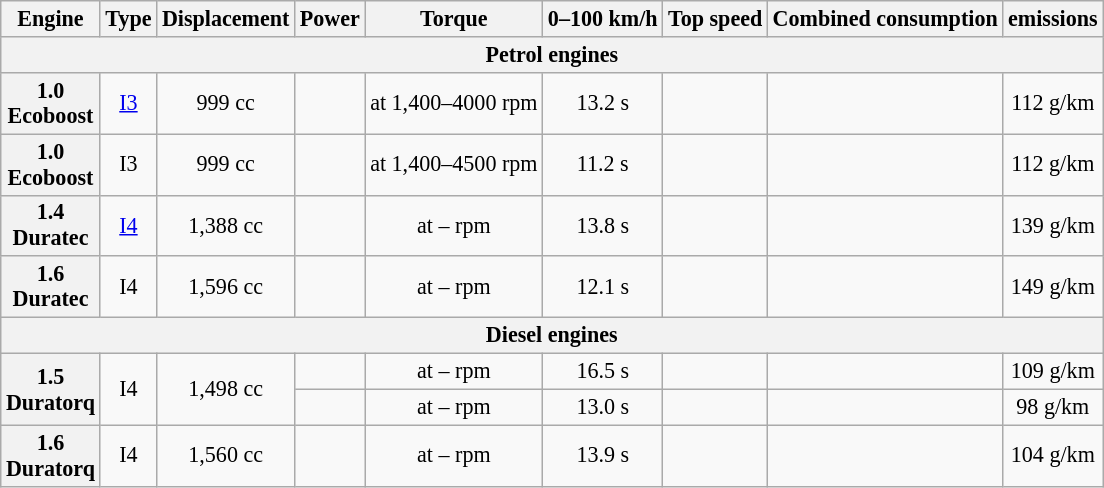<table class="wikitable" style="text-align: center; font-size: 92%;">
<tr>
<th>Engine</th>
<th>Type</th>
<th>Displacement</th>
<th>Power</th>
<th>Torque</th>
<th>0–100 km/h</th>
<th>Top speed</th>
<th>Combined consumption</th>
<th> emissions</th>
</tr>
<tr>
<th colspan="9">Petrol engines</th>
</tr>
<tr>
<th>1.0<br>Ecoboost</th>
<td><a href='#'>I3</a></td>
<td>999 cc</td>
<td></td>
<td> at 1,400–4000 rpm</td>
<td>13.2 s</td>
<td></td>
<td></td>
<td>112 g/km</td>
</tr>
<tr>
<th>1.0<br>Ecoboost</th>
<td>I3</td>
<td>999 cc</td>
<td></td>
<td> at 1,400–4500 rpm</td>
<td>11.2 s</td>
<td></td>
<td></td>
<td>112 g/km</td>
</tr>
<tr>
<th>1.4<br>Duratec</th>
<td><a href='#'>I4</a></td>
<td>1,388 cc</td>
<td></td>
<td> at – rpm</td>
<td>13.8 s</td>
<td></td>
<td></td>
<td>139 g/km</td>
</tr>
<tr>
<th>1.6<br>Duratec</th>
<td>I4</td>
<td>1,596 cc</td>
<td></td>
<td> at – rpm</td>
<td>12.1 s</td>
<td></td>
<td></td>
<td>149 g/km</td>
</tr>
<tr>
<th colspan="9">Diesel engines</th>
</tr>
<tr>
<th rowspan="2">1.5<br>Duratorq</th>
<td rowspan="2">I4</td>
<td rowspan="2">1,498 cc</td>
<td></td>
<td> at – rpm</td>
<td>16.5 s</td>
<td></td>
<td></td>
<td>109 g/km</td>
</tr>
<tr>
<td></td>
<td> at – rpm</td>
<td>13.0 s</td>
<td></td>
<td></td>
<td>98 g/km</td>
</tr>
<tr>
<th>1.6<br>Duratorq</th>
<td>I4</td>
<td>1,560 cc</td>
<td></td>
<td> at – rpm</td>
<td>13.9 s</td>
<td></td>
<td></td>
<td>104 g/km</td>
</tr>
</table>
